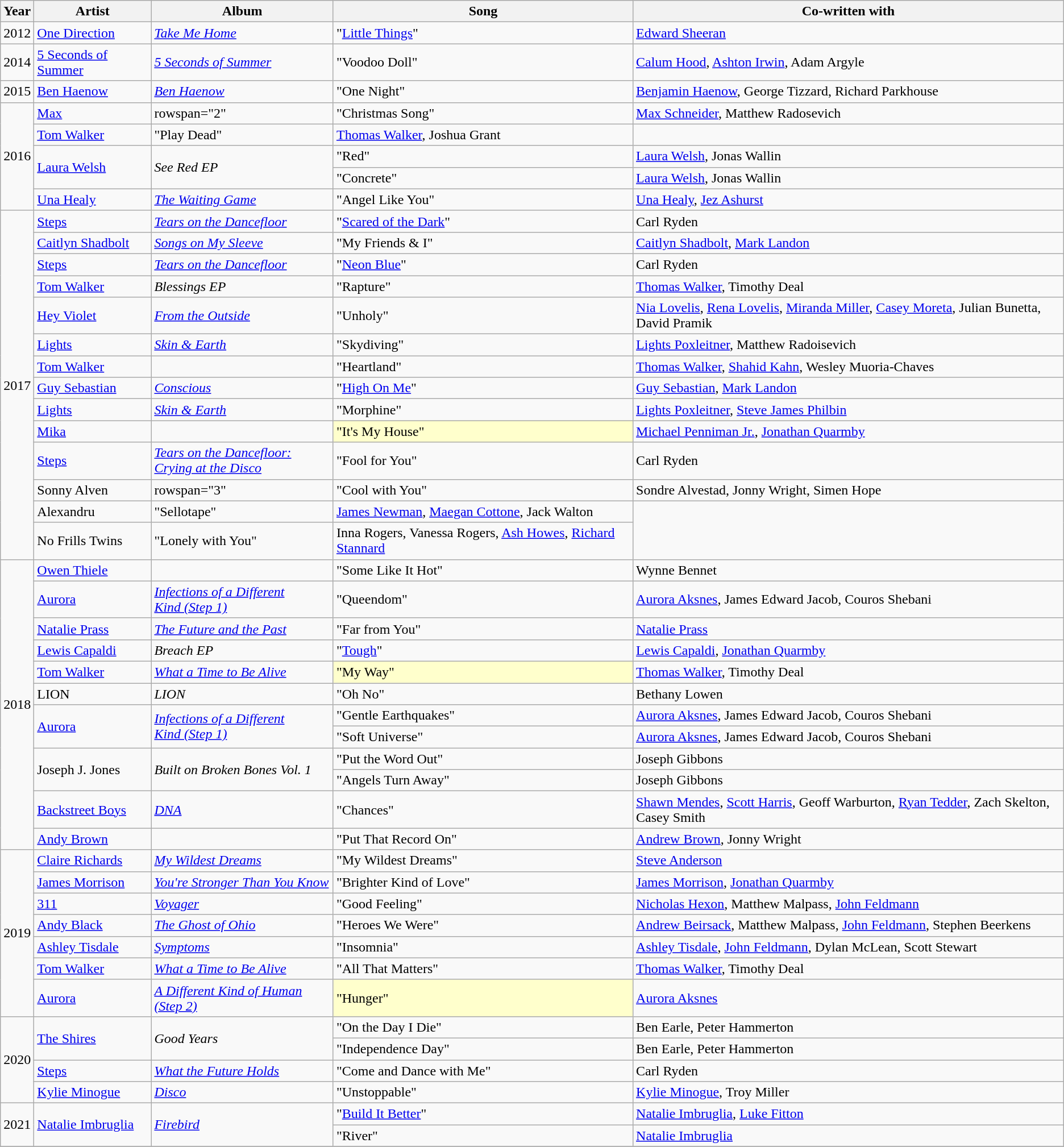<table class="wikitable">
<tr>
<th>Year</th>
<th>Artist</th>
<th>Album</th>
<th>Song</th>
<th>Co-written with</th>
</tr>
<tr>
<td>2012</td>
<td><a href='#'>One Direction</a></td>
<td><em><a href='#'>Take Me Home</a></em></td>
<td>"<a href='#'>Little Things</a>"</td>
<td><a href='#'>Edward Sheeran</a></td>
</tr>
<tr>
<td>2014</td>
<td><a href='#'>5 Seconds of Summer</a></td>
<td><em><a href='#'>5 Seconds of Summer</a></em></td>
<td>"Voodoo Doll"</td>
<td><a href='#'>Calum Hood</a>, <a href='#'>Ashton Irwin</a>, Adam Argyle</td>
</tr>
<tr>
<td>2015</td>
<td><a href='#'>Ben Haenow</a></td>
<td><em><a href='#'>Ben Haenow</a></em></td>
<td>"One Night"</td>
<td><a href='#'>Benjamin Haenow</a>, George Tizzard, Richard Parkhouse</td>
</tr>
<tr>
<td rowspan="5">2016</td>
<td><a href='#'>Max</a></td>
<td>rowspan="2" </td>
<td>"Christmas Song"</td>
<td><a href='#'>Max Schneider</a>, Matthew Radosevich</td>
</tr>
<tr>
<td><a href='#'>Tom Walker</a></td>
<td>"Play Dead"</td>
<td><a href='#'>Thomas Walker</a>, Joshua Grant</td>
</tr>
<tr>
<td rowspan="2"><a href='#'>Laura Welsh</a></td>
<td rowspan="2"><em>See Red EP</em></td>
<td>"Red"</td>
<td><a href='#'>Laura Welsh</a>, Jonas Wallin</td>
</tr>
<tr>
<td>"Concrete"</td>
<td><a href='#'>Laura Welsh</a>, Jonas Wallin</td>
</tr>
<tr>
<td><a href='#'>Una Healy</a></td>
<td><em><a href='#'>The Waiting Game</a></em></td>
<td>"Angel Like You"</td>
<td><a href='#'>Una Healy</a>, <a href='#'>Jez Ashurst</a></td>
</tr>
<tr>
<td rowspan="14">2017</td>
<td><a href='#'>Steps</a></td>
<td><em><a href='#'>Tears on the Dancefloor</a></em></td>
<td>"<a href='#'>Scared of the Dark</a>"</td>
<td>Carl Ryden</td>
</tr>
<tr>
<td><a href='#'>Caitlyn Shadbolt</a></td>
<td><em><a href='#'>Songs on My Sleeve</a></em></td>
<td>"My Friends & I"</td>
<td><a href='#'>Caitlyn Shadbolt</a>, <a href='#'>Mark Landon</a></td>
</tr>
<tr>
<td><a href='#'>Steps</a></td>
<td><em><a href='#'>Tears on the Dancefloor</a></em></td>
<td>"<a href='#'>Neon Blue</a>"</td>
<td>Carl Ryden</td>
</tr>
<tr>
<td><a href='#'>Tom Walker</a></td>
<td><em>Blessings EP</em></td>
<td>"Rapture"</td>
<td><a href='#'>Thomas Walker</a>, Timothy Deal</td>
</tr>
<tr>
<td><a href='#'>Hey Violet</a></td>
<td><em><a href='#'>From the Outside</a></em></td>
<td>"Unholy"</td>
<td><a href='#'>Nia Lovelis</a>, <a href='#'>Rena Lovelis</a>, <a href='#'>Miranda Miller</a>, <a href='#'>Casey Moreta</a>, Julian Bunetta, David Pramik</td>
</tr>
<tr>
<td><a href='#'>Lights</a></td>
<td><em><a href='#'>Skin & Earth</a></em></td>
<td>"Skydiving"</td>
<td><a href='#'>Lights Poxleitner</a>, Matthew Radoisevich</td>
</tr>
<tr>
<td><a href='#'>Tom Walker</a></td>
<td></td>
<td>"Heartland"</td>
<td><a href='#'>Thomas Walker</a>, <a href='#'>Shahid Kahn</a>, Wesley Muoria-Chaves</td>
</tr>
<tr>
<td><a href='#'>Guy Sebastian</a></td>
<td><em><a href='#'>Conscious</a></em></td>
<td>"<a href='#'>High On Me</a>"</td>
<td><a href='#'>Guy Sebastian</a>, <a href='#'>Mark Landon</a></td>
</tr>
<tr>
<td><a href='#'>Lights</a></td>
<td><em><a href='#'>Skin & Earth</a></em></td>
<td>"Morphine"</td>
<td><a href='#'>Lights Poxleitner</a>, <a href='#'>Steve James Philbin</a></td>
</tr>
<tr>
<td><a href='#'>Mika</a></td>
<td></td>
<td style="background:#ffffcc">"It's My House"</td>
<td><a href='#'>Michael Penniman Jr.</a>, <a href='#'>Jonathan Quarmby</a></td>
</tr>
<tr>
<td><a href='#'>Steps</a></td>
<td><em><a href='#'>Tears on the Dancefloor:<br>Crying at the Disco</a></em></td>
<td>"Fool for You"</td>
<td>Carl Ryden</td>
</tr>
<tr>
<td>Sonny Alven</td>
<td>rowspan="3" </td>
<td>"Cool with You"<br></td>
<td>Sondre Alvestad, Jonny Wright, Simen Hope</td>
</tr>
<tr>
<td>Alexandru</td>
<td>"Sellotape"</td>
<td><a href='#'>James Newman</a>, <a href='#'>Maegan Cottone</a>, Jack Walton</td>
</tr>
<tr>
<td>No Frills Twins</td>
<td>"Lonely with You"</td>
<td>Inna Rogers, Vanessa Rogers, <a href='#'>Ash Howes</a>, <a href='#'>Richard Stannard</a></td>
</tr>
<tr>
<td rowspan="12">2018</td>
<td><a href='#'>Owen Thiele</a></td>
<td></td>
<td>"Some Like It Hot"</td>
<td>Wynne Bennet</td>
</tr>
<tr>
<td><a href='#'>Aurora</a></td>
<td><em><a href='#'>Infections of a Different<br>Kind (Step 1)</a></em></td>
<td>"Queendom"</td>
<td><a href='#'>Aurora Aksnes</a>, James Edward Jacob, Couros Shebani</td>
</tr>
<tr>
<td><a href='#'>Natalie Prass</a></td>
<td><em><a href='#'>The Future and the Past</a></em></td>
<td>"Far from You"</td>
<td><a href='#'>Natalie Prass</a></td>
</tr>
<tr>
<td><a href='#'>Lewis Capaldi</a></td>
<td><em>Breach EP</em></td>
<td>"<a href='#'>Tough</a>"</td>
<td><a href='#'>Lewis Capaldi</a>, <a href='#'>Jonathan Quarmby</a></td>
</tr>
<tr>
<td><a href='#'>Tom Walker</a></td>
<td><em><a href='#'>What a Time to Be Alive</a></em></td>
<td style="background:#ffffcc">"My Way"</td>
<td><a href='#'>Thomas Walker</a>, Timothy Deal</td>
</tr>
<tr>
<td>LION</td>
<td><em>LION</em></td>
<td>"Oh No"</td>
<td>Bethany Lowen</td>
</tr>
<tr>
<td rowspan="2"><a href='#'>Aurora</a></td>
<td rowspan="2"><em><a href='#'>Infections of a Different<br>Kind (Step 1)</a></em></td>
<td>"Gentle Earthquakes"</td>
<td><a href='#'>Aurora Aksnes</a>, James Edward Jacob, Couros Shebani</td>
</tr>
<tr>
<td>"Soft Universe"</td>
<td><a href='#'>Aurora Aksnes</a>, James Edward Jacob, Couros Shebani</td>
</tr>
<tr>
<td rowspan="2">Joseph J. Jones</td>
<td rowspan="2"><em>Built on Broken Bones Vol. 1</em></td>
<td>"Put the Word Out"</td>
<td>Joseph Gibbons</td>
</tr>
<tr>
<td>"Angels Turn Away"</td>
<td>Joseph Gibbons</td>
</tr>
<tr>
<td><a href='#'>Backstreet Boys</a></td>
<td><em><a href='#'>DNA</a></em></td>
<td>"Chances"</td>
<td><a href='#'>Shawn Mendes</a>, <a href='#'>Scott Harris</a>, Geoff Warburton, <a href='#'>Ryan Tedder</a>, Zach Skelton, Casey Smith</td>
</tr>
<tr>
<td><a href='#'>Andy Brown</a></td>
<td></td>
<td>"Put That Record On"</td>
<td><a href='#'>Andrew Brown</a>, Jonny Wright</td>
</tr>
<tr>
<td rowspan="7">2019</td>
<td><a href='#'>Claire Richards</a></td>
<td><em><a href='#'>My Wildest Dreams</a></em></td>
<td>"My Wildest Dreams"</td>
<td><a href='#'>Steve Anderson</a></td>
</tr>
<tr>
<td><a href='#'>James Morrison</a></td>
<td><em><a href='#'>You're Stronger Than You Know</a></em></td>
<td>"Brighter Kind of Love"</td>
<td><a href='#'>James Morrison</a>, <a href='#'>Jonathan Quarmby</a></td>
</tr>
<tr>
<td><a href='#'>311</a></td>
<td><em><a href='#'>Voyager</a></em></td>
<td>"Good Feeling"</td>
<td><a href='#'>Nicholas Hexon</a>, Matthew Malpass, <a href='#'>John Feldmann</a></td>
</tr>
<tr>
<td><a href='#'>Andy Black</a></td>
<td><em><a href='#'>The Ghost of Ohio</a></em></td>
<td>"Heroes We Were"</td>
<td><a href='#'>Andrew Beirsack</a>, Matthew Malpass, <a href='#'>John Feldmann</a>, Stephen Beerkens</td>
</tr>
<tr>
<td><a href='#'>Ashley Tisdale</a></td>
<td><em><a href='#'>Symptoms</a></em></td>
<td>"Insomnia"</td>
<td><a href='#'>Ashley Tisdale</a>, <a href='#'>John Feldmann</a>, Dylan McLean, Scott Stewart</td>
</tr>
<tr>
<td><a href='#'>Tom Walker</a></td>
<td><em><a href='#'>What a Time to Be Alive</a></em></td>
<td>"All That Matters"</td>
<td><a href='#'>Thomas Walker</a>, Timothy Deal</td>
</tr>
<tr>
<td><a href='#'>Aurora</a></td>
<td><em><a href='#'>A Different Kind of Human (Step 2)</a></em></td>
<td style="background:#ffffcc">"Hunger"</td>
<td><a href='#'>Aurora Aksnes</a></td>
</tr>
<tr>
<td rowspan="4">2020</td>
<td rowspan="2"><a href='#'>The Shires</a></td>
<td rowspan="2"><em>Good Years</em></td>
<td>"On the Day I Die"</td>
<td>Ben Earle, Peter Hammerton</td>
</tr>
<tr>
<td>"Independence Day"</td>
<td>Ben Earle, Peter Hammerton</td>
</tr>
<tr>
<td><a href='#'>Steps</a></td>
<td><em><a href='#'>What the Future Holds</a></em></td>
<td>"Come and Dance with Me"</td>
<td>Carl Ryden</td>
</tr>
<tr>
<td><a href='#'>Kylie Minogue</a></td>
<td><em><a href='#'>Disco</a></em></td>
<td>"Unstoppable"</td>
<td><a href='#'>Kylie Minogue</a>, Troy Miller</td>
</tr>
<tr>
<td rowspan="2">2021</td>
<td rowspan="2"><a href='#'>Natalie Imbruglia</a></td>
<td rowspan="2"><em><a href='#'>Firebird</a></em></td>
<td>"<a href='#'>Build It Better</a>"</td>
<td><a href='#'>Natalie Imbruglia</a>, <a href='#'>Luke Fitton</a></td>
</tr>
<tr>
<td>"River"</td>
<td><a href='#'>Natalie Imbruglia</a></td>
</tr>
<tr>
</tr>
</table>
